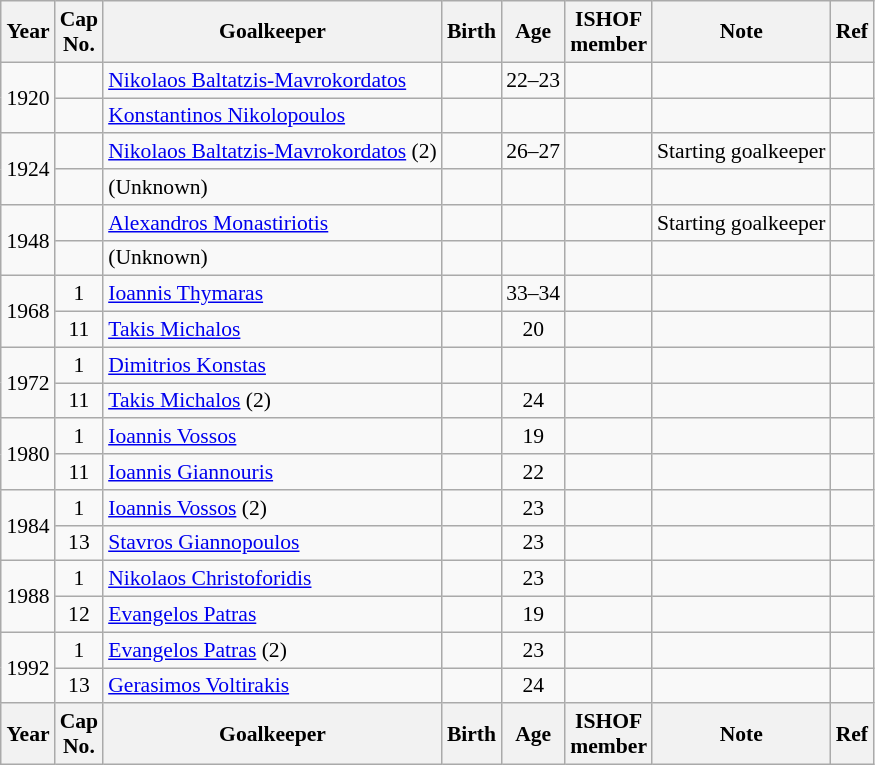<table class="wikitable sortable" style="text-align: center; font-size: 90%; margin-left: 1em;">
<tr>
<th>Year</th>
<th class="unsortable">Cap<br>No.</th>
<th>Goalkeeper</th>
<th>Birth</th>
<th>Age</th>
<th>ISHOF<br>member</th>
<th>Note</th>
<th class="unsortable">Ref</th>
</tr>
<tr>
<td rowspan="2" style="text-align: left;">1920</td>
<td></td>
<td style="text-align: left;" data-sort-value="Baltatzis-Mavrokordatos, Nikolaos"><a href='#'>Nikolaos Baltatzis-Mavrokordatos</a></td>
<td></td>
<td>22–23</td>
<td></td>
<td style="text-align: left;"></td>
<td></td>
</tr>
<tr>
<td></td>
<td style="text-align: left;" data-sort-value="Nikolopoulos, Konstantinos"><a href='#'>Konstantinos Nikolopoulos</a></td>
<td></td>
<td></td>
<td></td>
<td style="text-align: left;"></td>
<td></td>
</tr>
<tr>
<td rowspan="2" style="text-align: left;">1924</td>
<td></td>
<td style="text-align: left;" data-sort-value="Baltatzis-Mavrokordatos, Nikolaos"><a href='#'>Nikolaos Baltatzis-Mavrokordatos</a> (2)</td>
<td></td>
<td>26–27</td>
<td></td>
<td style="text-align: left;">Starting goalkeeper</td>
<td></td>
</tr>
<tr>
<td></td>
<td style="text-align: left;" data-sort-value="ZZZZZ">(Unknown)</td>
<td></td>
<td></td>
<td></td>
<td style="text-align: left;"></td>
<td></td>
</tr>
<tr>
<td rowspan="2" style="text-align: left;">1948</td>
<td></td>
<td style="text-align: left;" data-sort-value="Monastiriotis, Alexandros"><a href='#'>Alexandros Monastiriotis</a></td>
<td></td>
<td></td>
<td></td>
<td style="text-align: left;">Starting goalkeeper</td>
<td></td>
</tr>
<tr>
<td></td>
<td style="text-align: left;" data-sort-value="ZZZZZ">(Unknown)</td>
<td></td>
<td></td>
<td></td>
<td style="text-align: left;"></td>
<td></td>
</tr>
<tr>
<td rowspan="2" style="text-align: left;">1968</td>
<td>1</td>
<td style="text-align: left;" data-sort-value="Thymaras, Ioannis"><a href='#'>Ioannis Thymaras</a></td>
<td></td>
<td>33–34</td>
<td></td>
<td style="text-align: left;"></td>
<td></td>
</tr>
<tr>
<td>11</td>
<td style="text-align: left;" data-sort-value="Michalos, Takis"><a href='#'>Takis Michalos</a></td>
<td></td>
<td>20</td>
<td></td>
<td style="text-align: left;"></td>
<td></td>
</tr>
<tr>
<td rowspan="2" style="text-align: left;">1972</td>
<td>1</td>
<td style="text-align: left;" data-sort-value="Konstas, Dimitrios"><a href='#'>Dimitrios Konstas</a></td>
<td></td>
<td></td>
<td></td>
<td style="text-align: left;"></td>
<td></td>
</tr>
<tr>
<td>11</td>
<td style="text-align: left;" data-sort-value="Michalos, Takis"><a href='#'>Takis Michalos</a> (2)</td>
<td></td>
<td>24</td>
<td></td>
<td style="text-align: left;"></td>
<td></td>
</tr>
<tr>
<td rowspan="2" style="text-align: left;">1980</td>
<td>1</td>
<td style="text-align: left;" data-sort-value="Vossos, Ioannis"><a href='#'>Ioannis Vossos</a></td>
<td></td>
<td>19</td>
<td></td>
<td style="text-align: left;"></td>
<td></td>
</tr>
<tr>
<td>11</td>
<td style="text-align: left;" data-sort-value="Giannouris, Ioannis"><a href='#'>Ioannis Giannouris</a></td>
<td></td>
<td>22</td>
<td></td>
<td style="text-align: left;"></td>
<td></td>
</tr>
<tr>
<td rowspan="2" style="text-align: left;">1984</td>
<td>1</td>
<td style="text-align: left;" data-sort-value="Vossos, Ioannis"><a href='#'>Ioannis Vossos</a> (2)</td>
<td></td>
<td>23</td>
<td></td>
<td style="text-align: left;"></td>
<td></td>
</tr>
<tr>
<td>13</td>
<td style="text-align: left;" data-sort-value="Giannopoulos, Stavros"><a href='#'>Stavros Giannopoulos</a></td>
<td></td>
<td>23</td>
<td></td>
<td style="text-align: left;"></td>
<td></td>
</tr>
<tr>
<td rowspan="2" style="text-align: left;">1988</td>
<td>1</td>
<td style="text-align: left;" data-sort-value="Christoforidis, Nikolaos"><a href='#'>Nikolaos Christoforidis</a></td>
<td></td>
<td>23</td>
<td></td>
<td style="text-align: left;"></td>
<td></td>
</tr>
<tr>
<td>12</td>
<td style="text-align: left;" data-sort-value="Patras, Evangelos"><a href='#'>Evangelos Patras</a></td>
<td></td>
<td>19</td>
<td></td>
<td style="text-align: left;"></td>
<td></td>
</tr>
<tr>
<td rowspan="2" style="text-align: left;">1992</td>
<td>1</td>
<td style="text-align: left;" data-sort-value="Patras, Evangelos"><a href='#'>Evangelos Patras</a> (2)</td>
<td></td>
<td>23</td>
<td></td>
<td style="text-align: left;"></td>
<td></td>
</tr>
<tr>
<td>13</td>
<td style="text-align: left;" data-sort-value="Voltirakis, Gerasimos"><a href='#'>Gerasimos Voltirakis</a></td>
<td></td>
<td>24</td>
<td></td>
<td style="text-align: left;"></td>
<td></td>
</tr>
<tr>
<th>Year</th>
<th>Cap<br>No.</th>
<th>Goalkeeper</th>
<th>Birth</th>
<th>Age</th>
<th>ISHOF<br>member</th>
<th>Note</th>
<th>Ref</th>
</tr>
</table>
